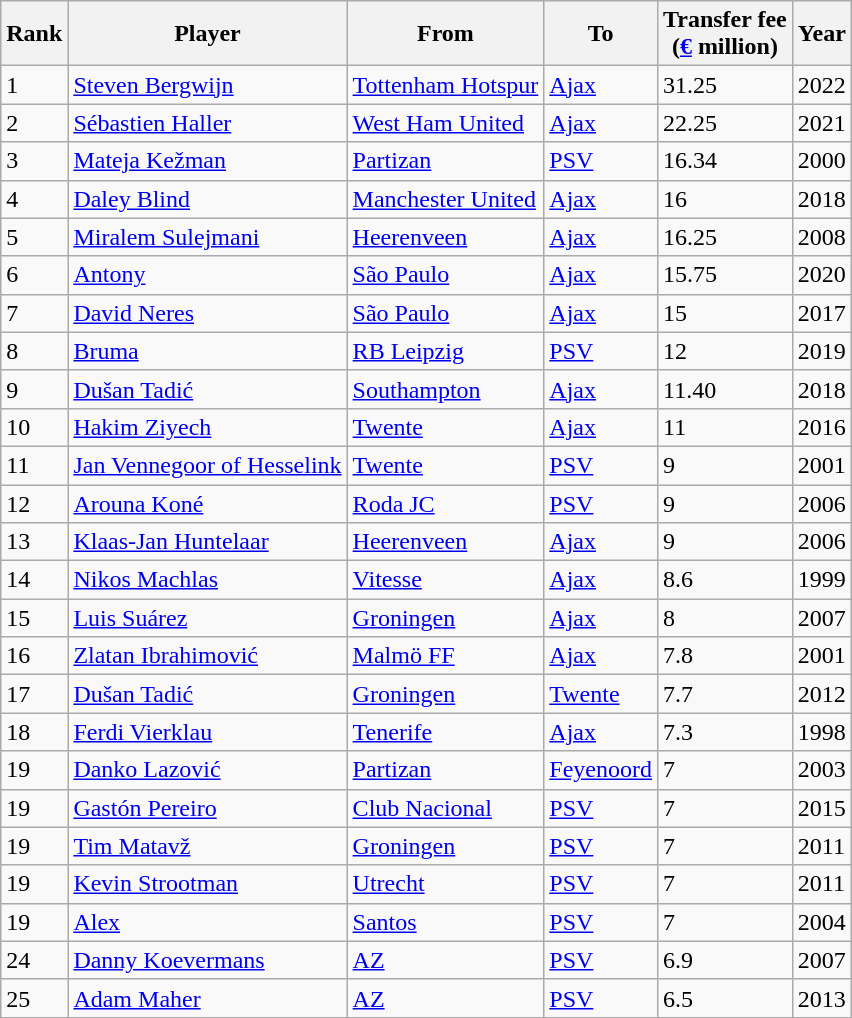<table class="wikitable">
<tr>
<th>Rank</th>
<th>Player</th>
<th>From</th>
<th>To</th>
<th>Transfer fee<br>(<a href='#'>€</a> million)</th>
<th>Year</th>
</tr>
<tr>
<td>1</td>
<td> <a href='#'>Steven Bergwijn</a></td>
<td> <a href='#'>Tottenham Hotspur</a></td>
<td> <a href='#'>Ajax</a></td>
<td>31.25</td>
<td>2022</td>
</tr>
<tr>
<td>2</td>
<td> <a href='#'>Sébastien Haller</a></td>
<td> <a href='#'>West Ham United</a></td>
<td> <a href='#'>Ajax</a></td>
<td>22.25</td>
<td>2021</td>
</tr>
<tr>
<td>3</td>
<td> <a href='#'>Mateja Kežman</a></td>
<td> <a href='#'>Partizan</a></td>
<td> <a href='#'>PSV</a></td>
<td>16.34</td>
<td>2000</td>
</tr>
<tr>
<td>4</td>
<td> <a href='#'>Daley Blind</a></td>
<td> <a href='#'>Manchester United</a></td>
<td> <a href='#'>Ajax</a></td>
<td>16</td>
<td>2018</td>
</tr>
<tr>
<td>5</td>
<td> <a href='#'>Miralem Sulejmani</a></td>
<td> <a href='#'>Heerenveen</a></td>
<td> <a href='#'>Ajax</a></td>
<td>16.25</td>
<td>2008</td>
</tr>
<tr>
<td>6</td>
<td> <a href='#'>Antony</a></td>
<td> <a href='#'>São Paulo</a></td>
<td> <a href='#'>Ajax</a></td>
<td>15.75</td>
<td>2020</td>
</tr>
<tr>
<td>7</td>
<td> <a href='#'>David Neres</a></td>
<td> <a href='#'>São Paulo</a></td>
<td> <a href='#'>Ajax</a></td>
<td>15</td>
<td>2017</td>
</tr>
<tr>
<td>8</td>
<td> <a href='#'>Bruma</a></td>
<td> <a href='#'>RB Leipzig</a></td>
<td> <a href='#'>PSV</a></td>
<td>12</td>
<td>2019</td>
</tr>
<tr>
<td>9</td>
<td> <a href='#'>Dušan Tadić</a></td>
<td> <a href='#'>Southampton</a></td>
<td> <a href='#'>Ajax</a></td>
<td>11.40</td>
<td>2018</td>
</tr>
<tr>
<td>10</td>
<td> <a href='#'>Hakim Ziyech</a></td>
<td> <a href='#'>Twente</a></td>
<td> <a href='#'>Ajax</a></td>
<td>11</td>
<td>2016</td>
</tr>
<tr>
<td>11</td>
<td> <a href='#'>Jan Vennegoor of Hesselink</a></td>
<td> <a href='#'>Twente</a></td>
<td> <a href='#'>PSV</a></td>
<td>9</td>
<td>2001</td>
</tr>
<tr>
<td>12</td>
<td> <a href='#'>Arouna Koné</a></td>
<td> <a href='#'>Roda JC</a></td>
<td> <a href='#'>PSV</a></td>
<td>9</td>
<td>2006</td>
</tr>
<tr>
<td>13</td>
<td> <a href='#'>Klaas-Jan Huntelaar</a></td>
<td> <a href='#'>Heerenveen</a></td>
<td> <a href='#'>Ajax</a></td>
<td>9</td>
<td>2006</td>
</tr>
<tr>
<td>14</td>
<td> <a href='#'>Nikos Machlas</a></td>
<td> <a href='#'>Vitesse</a></td>
<td> <a href='#'>Ajax</a></td>
<td>8.6</td>
<td>1999</td>
</tr>
<tr>
<td>15</td>
<td> <a href='#'>Luis Suárez</a></td>
<td> <a href='#'>Groningen</a></td>
<td> <a href='#'>Ajax</a></td>
<td>8</td>
<td>2007</td>
</tr>
<tr>
<td>16</td>
<td> <a href='#'>Zlatan Ibrahimović</a></td>
<td> <a href='#'>Malmö FF</a></td>
<td> <a href='#'>Ajax</a></td>
<td>7.8</td>
<td>2001</td>
</tr>
<tr>
<td>17</td>
<td> <a href='#'>Dušan Tadić</a></td>
<td> <a href='#'>Groningen</a></td>
<td> <a href='#'>Twente</a></td>
<td>7.7</td>
<td>2012</td>
</tr>
<tr>
<td>18</td>
<td> <a href='#'>Ferdi Vierklau</a></td>
<td> <a href='#'>Tenerife</a></td>
<td> <a href='#'>Ajax</a></td>
<td>7.3</td>
<td>1998</td>
</tr>
<tr>
<td>19</td>
<td> <a href='#'>Danko Lazović</a></td>
<td> <a href='#'>Partizan</a></td>
<td> <a href='#'>Feyenoord</a></td>
<td>7</td>
<td>2003</td>
</tr>
<tr>
<td>19</td>
<td> <a href='#'>Gastón Pereiro</a></td>
<td> <a href='#'>Club Nacional</a></td>
<td> <a href='#'>PSV</a></td>
<td>7</td>
<td>2015</td>
</tr>
<tr>
<td>19</td>
<td> <a href='#'>Tim Matavž</a></td>
<td> <a href='#'>Groningen</a></td>
<td> <a href='#'>PSV</a></td>
<td>7</td>
<td>2011</td>
</tr>
<tr>
<td>19</td>
<td> <a href='#'>Kevin Strootman</a></td>
<td> <a href='#'>Utrecht</a></td>
<td> <a href='#'>PSV</a></td>
<td>7</td>
<td>2011</td>
</tr>
<tr>
<td>19</td>
<td> <a href='#'>Alex</a></td>
<td> <a href='#'>Santos</a></td>
<td> <a href='#'>PSV</a></td>
<td>7</td>
<td>2004</td>
</tr>
<tr>
<td>24</td>
<td> <a href='#'>Danny Koevermans</a></td>
<td> <a href='#'>AZ</a></td>
<td> <a href='#'>PSV</a></td>
<td>6.9</td>
<td>2007</td>
</tr>
<tr>
<td>25</td>
<td> <a href='#'>Adam Maher</a></td>
<td> <a href='#'>AZ</a></td>
<td> <a href='#'>PSV</a></td>
<td>6.5</td>
<td>2013</td>
</tr>
<tr>
</tr>
</table>
